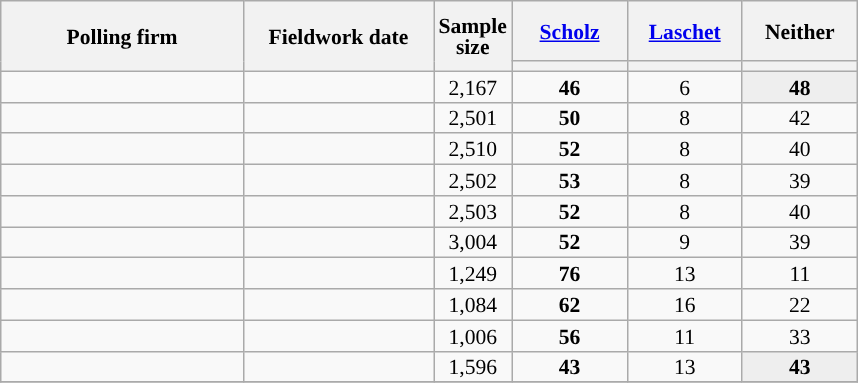<table class="wikitable sortable mw-datatable" style="text-align:center;font-size:90%;line-height:14px;">
<tr style="height:40px;">
<th style="width:155px;" rowspan="2">Polling firm</th>
<th style="width:120px;" rowspan="2">Fieldwork date</th>
<th style="width: 35px;" rowspan="2">Sample<br>size</th>
<th class="unsortable" style="width:70px;"><a href='#'>Scholz</a><br></th>
<th class="unsortable" style="width:70px;"><a href='#'>Laschet</a><br></th>
<th class="unsortable" style="width:70px;">Neither</th>
</tr>
<tr>
<th style="background:"></th>
<th style="background:"></th>
<th style="background:"></th>
</tr>
<tr>
<td></td>
<td></td>
<td>2,167</td>
<td><strong>46</strong></td>
<td>6</td>
<td style="background:#EEEEEE;"><strong>48</strong></td>
</tr>
<tr>
<td></td>
<td></td>
<td>2,501</td>
<td><strong>50</strong></td>
<td>8</td>
<td>42</td>
</tr>
<tr>
<td></td>
<td></td>
<td>2,510</td>
<td><strong>52</strong></td>
<td>8</td>
<td>40</td>
</tr>
<tr>
<td></td>
<td></td>
<td>2,502</td>
<td><strong>53</strong></td>
<td>8</td>
<td>39</td>
</tr>
<tr>
<td></td>
<td></td>
<td>2,503</td>
<td><strong>52</strong></td>
<td>8</td>
<td>40</td>
</tr>
<tr>
<td></td>
<td></td>
<td>3,004</td>
<td><strong>52</strong></td>
<td>9</td>
<td>39</td>
</tr>
<tr>
<td></td>
<td></td>
<td>1,249</td>
<td><strong>76</strong></td>
<td>13</td>
<td>11</td>
</tr>
<tr>
<td></td>
<td></td>
<td>1,084</td>
<td><strong>62</strong></td>
<td>16</td>
<td>22</td>
</tr>
<tr>
<td></td>
<td></td>
<td>1,006</td>
<td><strong>56</strong></td>
<td>11</td>
<td>33</td>
</tr>
<tr>
<td></td>
<td></td>
<td>1,596</td>
<td><strong>43</strong></td>
<td>13</td>
<td style="background:#EEEEEE;"><strong>43</strong></td>
</tr>
<tr>
</tr>
</table>
